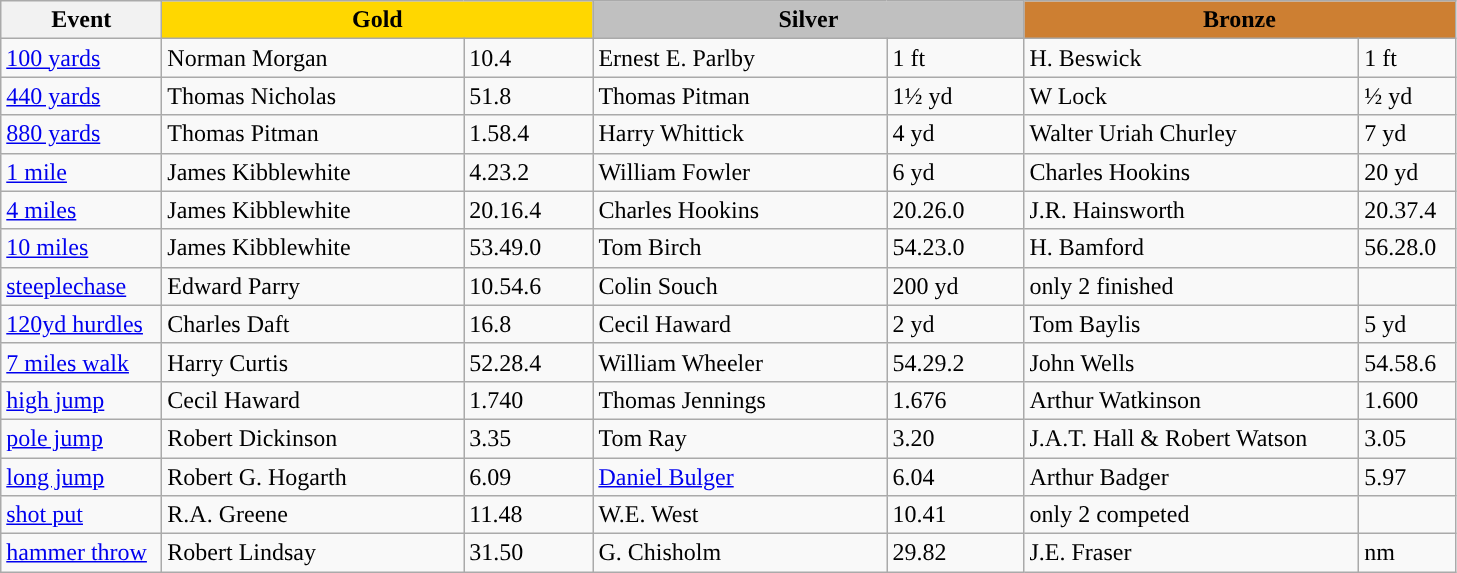<table class="wikitable" style="text-align:left">
<tr>
<th width=100>Event</th>
<th colspan="2" width="280" style="background:gold;">Gold</th>
<th colspan="2" width="280" style="background:silver;">Silver</th>
<th colspan="2" width="280" style="background:#CD7F32;">Bronze</th>
</tr>
<tr>
<td><a href='#'>100 yards</a></td>
<td> Norman Morgan</td>
<td>10.4</td>
<td>Ernest E. Parlby</td>
<td>1 ft</td>
<td>H. Beswick</td>
<td>1 ft</td>
</tr>
<tr>
<td><a href='#'>440 yards</a></td>
<td> Thomas Nicholas</td>
<td>51.8</td>
<td>Thomas Pitman</td>
<td>1½ yd</td>
<td>W Lock</td>
<td>½ yd</td>
</tr>
<tr>
<td><a href='#'>880 yards</a></td>
<td>Thomas Pitman</td>
<td>1.58.4</td>
<td>Harry Whittick</td>
<td>4 yd</td>
<td>Walter Uriah Churley</td>
<td>7 yd</td>
</tr>
<tr>
<td><a href='#'>1 mile</a></td>
<td>James Kibblewhite</td>
<td>4.23.2</td>
<td>William Fowler</td>
<td>6 yd</td>
<td>Charles Hookins</td>
<td>20 yd</td>
</tr>
<tr>
<td><a href='#'>4 miles</a></td>
<td>James Kibblewhite</td>
<td>20.16.4</td>
<td>Charles Hookins</td>
<td>20.26.0</td>
<td>J.R. Hainsworth</td>
<td>20.37.4</td>
</tr>
<tr>
<td><a href='#'>10 miles</a></td>
<td>James Kibblewhite</td>
<td>53.49.0</td>
<td>Tom Birch</td>
<td>54.23.0</td>
<td>H. Bamford</td>
<td>56.28.0</td>
</tr>
<tr>
<td><a href='#'>steeplechase</a></td>
<td>Edward Parry</td>
<td>10.54.6</td>
<td>Colin Souch</td>
<td>200 yd</td>
<td>only 2 finished</td>
<td></td>
</tr>
<tr>
<td><a href='#'>120yd hurdles</a></td>
<td>Charles Daft</td>
<td>16.8</td>
<td>Cecil Haward</td>
<td>2 yd</td>
<td>Tom Baylis</td>
<td>5 yd</td>
</tr>
<tr>
<td><a href='#'>7 miles walk</a></td>
<td>Harry Curtis</td>
<td>52.28.4</td>
<td>William Wheeler</td>
<td>54.29.2</td>
<td>John Wells</td>
<td>54.58.6</td>
</tr>
<tr>
<td><a href='#'>high jump</a></td>
<td>Cecil Haward</td>
<td>1.740</td>
<td>Thomas Jennings</td>
<td>1.676</td>
<td>Arthur Watkinson</td>
<td>1.600</td>
</tr>
<tr>
<td><a href='#'>pole jump</a></td>
<td>Robert Dickinson</td>
<td>3.35</td>
<td>Tom Ray</td>
<td>3.20</td>
<td>J.A.T. Hall & Robert Watson</td>
<td>3.05</td>
</tr>
<tr>
<td><a href='#'>long jump</a></td>
<td> Robert G. Hogarth</td>
<td>6.09</td>
<td> <a href='#'>Daniel Bulger</a></td>
<td>6.04</td>
<td>Arthur Badger</td>
<td>5.97</td>
</tr>
<tr>
<td><a href='#'>shot put</a></td>
<td>R.A. Greene</td>
<td>11.48</td>
<td>W.E. West</td>
<td>10.41</td>
<td>only 2 competed</td>
<td></td>
</tr>
<tr>
<td><a href='#'>hammer throw</a></td>
<td>Robert Lindsay</td>
<td>31.50</td>
<td> G. Chisholm</td>
<td>29.82</td>
<td>J.E. Fraser</td>
<td>nm</td>
</tr>
</table>
